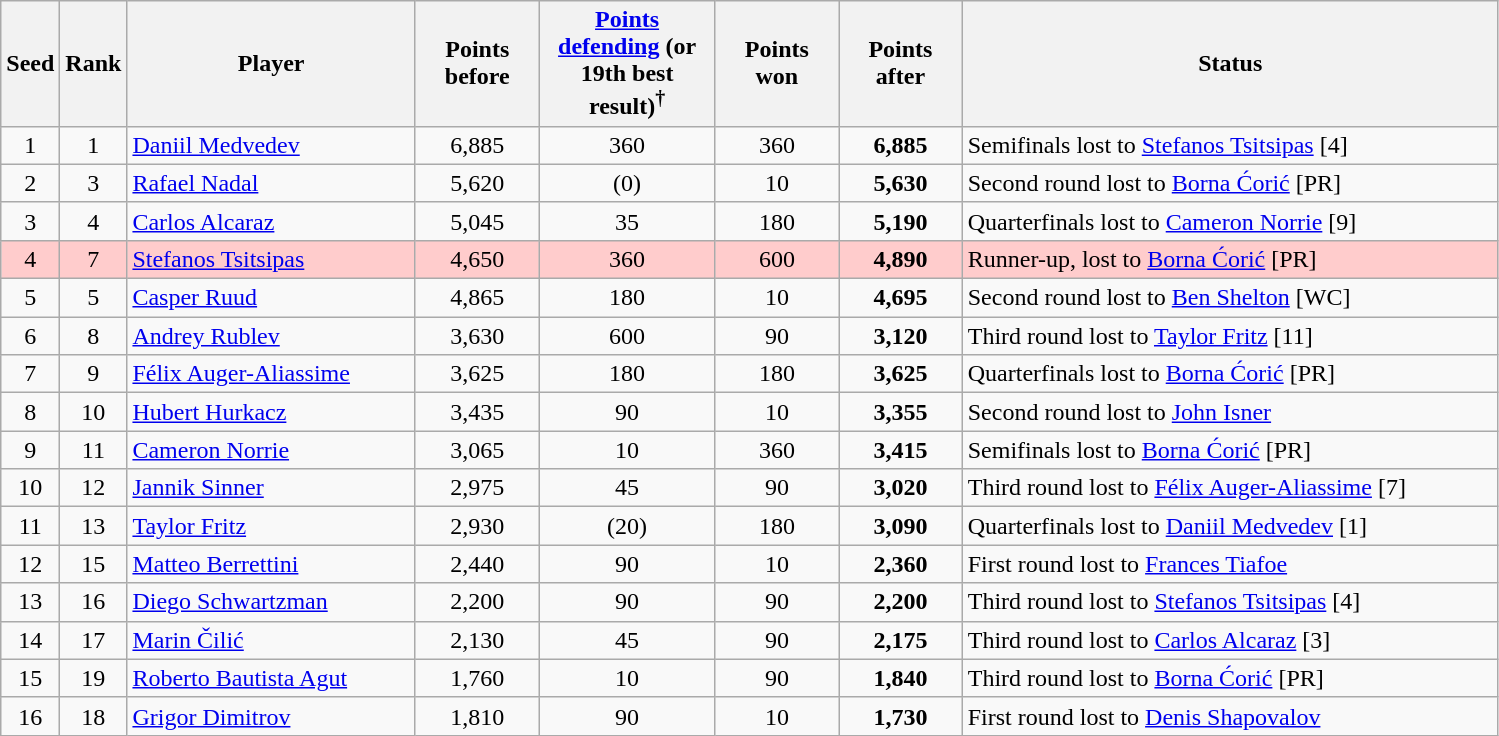<table class="wikitable sortable">
<tr>
<th style="width:30px;">Seed</th>
<th style="width:30px;">Rank</th>
<th style="width:185px;">Player</th>
<th style="width:75px;">Points before</th>
<th style="width:110px;"><a href='#'>Points defending</a> (or 19th best result)<sup>†</sup></th>
<th style="width:75px;">Points won</th>
<th style="width:75px;">Points after</th>
<th style="width:350px;">Status</th>
</tr>
<tr>
<td style="text-align:center;">1</td>
<td style="text-align:center;">1</td>
<td> <a href='#'>Daniil Medvedev</a></td>
<td style="text-align:center;">6,885</td>
<td style="text-align:center;">360</td>
<td style="text-align:center;">360</td>
<td style="text-align:center;"><strong>6,885</strong></td>
<td>Semifinals lost to  <a href='#'>Stefanos Tsitsipas</a> [4]</td>
</tr>
<tr>
<td style="text-align:center;">2</td>
<td style="text-align:center;">3</td>
<td> <a href='#'>Rafael Nadal</a></td>
<td style="text-align:center;">5,620</td>
<td style="text-align:center;">(0)</td>
<td style="text-align:center;">10</td>
<td style="text-align:center;"><strong>5,630</strong></td>
<td>Second round lost to  <a href='#'>Borna Ćorić</a> [PR]</td>
</tr>
<tr>
<td style="text-align:center;">3</td>
<td style="text-align:center;">4</td>
<td> <a href='#'>Carlos Alcaraz</a></td>
<td style="text-align:center;">5,045</td>
<td style="text-align:center;">35</td>
<td style="text-align:center;">180</td>
<td style="text-align:center;"><strong>5,190</strong></td>
<td>Quarterfinals lost to  <a href='#'>Cameron Norrie</a> [9]</td>
</tr>
<tr bgcolor=#fcc>
<td style="text-align:center;">4</td>
<td style="text-align:center;">7</td>
<td> <a href='#'>Stefanos Tsitsipas</a></td>
<td style="text-align:center;">4,650</td>
<td style="text-align:center;">360</td>
<td style="text-align:center;">600</td>
<td style="text-align:center;"><strong>4,890</strong></td>
<td>Runner-up, lost to  <a href='#'>Borna Ćorić</a> [PR]</td>
</tr>
<tr>
<td style="text-align:center;">5</td>
<td style="text-align:center;">5</td>
<td> <a href='#'>Casper Ruud</a></td>
<td style="text-align:center;">4,865</td>
<td style="text-align:center;">180</td>
<td style="text-align:center;">10</td>
<td style="text-align:center;"><strong>4,695</strong></td>
<td>Second round lost to  <a href='#'>Ben Shelton</a> [WC]</td>
</tr>
<tr>
<td style="text-align:center;">6</td>
<td style="text-align:center;">8</td>
<td> <a href='#'>Andrey Rublev</a></td>
<td style="text-align:center;">3,630</td>
<td style="text-align:center;">600</td>
<td style="text-align:center;">90</td>
<td style="text-align:center;"><strong>3,120</strong></td>
<td>Third round lost to   <a href='#'>Taylor Fritz</a> [11]</td>
</tr>
<tr>
<td style="text-align:center;">7</td>
<td style="text-align:center;">9</td>
<td> <a href='#'>Félix Auger-Aliassime</a></td>
<td style="text-align:center;">3,625</td>
<td style="text-align:center;">180</td>
<td style="text-align:center;">180</td>
<td style="text-align:center;"><strong>3,625</strong></td>
<td>Quarterfinals lost to  <a href='#'>Borna Ćorić</a> [PR]</td>
</tr>
<tr>
<td style="text-align:center;">8</td>
<td style="text-align:center;">10</td>
<td> <a href='#'>Hubert Hurkacz</a></td>
<td style="text-align:center;">3,435</td>
<td style="text-align:center;">90</td>
<td style="text-align:center;">10</td>
<td style="text-align:center;"><strong>3,355</strong></td>
<td>Second round lost to  <a href='#'>John Isner</a></td>
</tr>
<tr>
<td style="text-align:center;">9</td>
<td style="text-align:center;">11</td>
<td> <a href='#'>Cameron Norrie</a></td>
<td style="text-align:center;">3,065</td>
<td style="text-align:center;">10</td>
<td style="text-align:center;">360</td>
<td style="text-align:center;"><strong>3,415</strong></td>
<td>Semifinals lost to  <a href='#'>Borna Ćorić</a> [PR]</td>
</tr>
<tr>
<td style="text-align:center;">10</td>
<td style="text-align:center;">12</td>
<td> <a href='#'>Jannik Sinner</a></td>
<td style="text-align:center;">2,975</td>
<td style="text-align:center;">45</td>
<td style="text-align:center;">90</td>
<td style="text-align:center;"><strong>3,020</strong></td>
<td>Third round lost to  <a href='#'>Félix Auger-Aliassime</a> [7]</td>
</tr>
<tr>
<td style="text-align:center;">11</td>
<td style="text-align:center;">13</td>
<td> <a href='#'>Taylor Fritz</a></td>
<td style="text-align:center;">2,930</td>
<td style="text-align:center;">(20)</td>
<td style="text-align:center;">180</td>
<td style="text-align:center;"><strong>3,090</strong></td>
<td>Quarterfinals lost to  <a href='#'>Daniil Medvedev</a> [1]</td>
</tr>
<tr>
<td style="text-align:center;">12</td>
<td style="text-align:center;">15</td>
<td> <a href='#'>Matteo Berrettini</a></td>
<td style="text-align:center;">2,440</td>
<td style="text-align:center;">90</td>
<td style="text-align:center;">10</td>
<td style="text-align:center;"><strong>2,360</strong></td>
<td>First round lost to  <a href='#'>Frances Tiafoe</a></td>
</tr>
<tr>
<td style="text-align:center;">13</td>
<td style="text-align:center;">16</td>
<td> <a href='#'>Diego Schwartzman</a></td>
<td style="text-align:center;">2,200</td>
<td style="text-align:center;">90</td>
<td style="text-align:center;">90</td>
<td style="text-align:center;"><strong>2,200</strong></td>
<td>Third round lost to  <a href='#'>Stefanos Tsitsipas</a> [4]</td>
</tr>
<tr>
<td style="text-align:center;">14</td>
<td style="text-align:center;">17</td>
<td> <a href='#'>Marin Čilić</a></td>
<td style="text-align:center;">2,130</td>
<td style="text-align:center;">45</td>
<td style="text-align:center;">90</td>
<td style="text-align:center;"><strong>2,175</strong></td>
<td>Third round lost to  <a href='#'>Carlos Alcaraz</a> [3]</td>
</tr>
<tr>
<td style="text-align:center;">15</td>
<td style="text-align:center;">19</td>
<td> <a href='#'>Roberto Bautista Agut</a></td>
<td style="text-align:center;">1,760</td>
<td style="text-align:center;">10</td>
<td style="text-align:center;">90</td>
<td style="text-align:center;"><strong>1,840</strong></td>
<td>Third round lost to  <a href='#'>Borna Ćorić</a> [PR]</td>
</tr>
<tr>
<td style="text-align:center;">16</td>
<td style="text-align:center;">18</td>
<td> <a href='#'>Grigor Dimitrov</a></td>
<td style="text-align:center;">1,810</td>
<td style="text-align:center;">90</td>
<td style="text-align:center;">10</td>
<td style="text-align:center;"><strong>1,730</strong></td>
<td>First round lost to  <a href='#'>Denis Shapovalov</a></td>
</tr>
</table>
